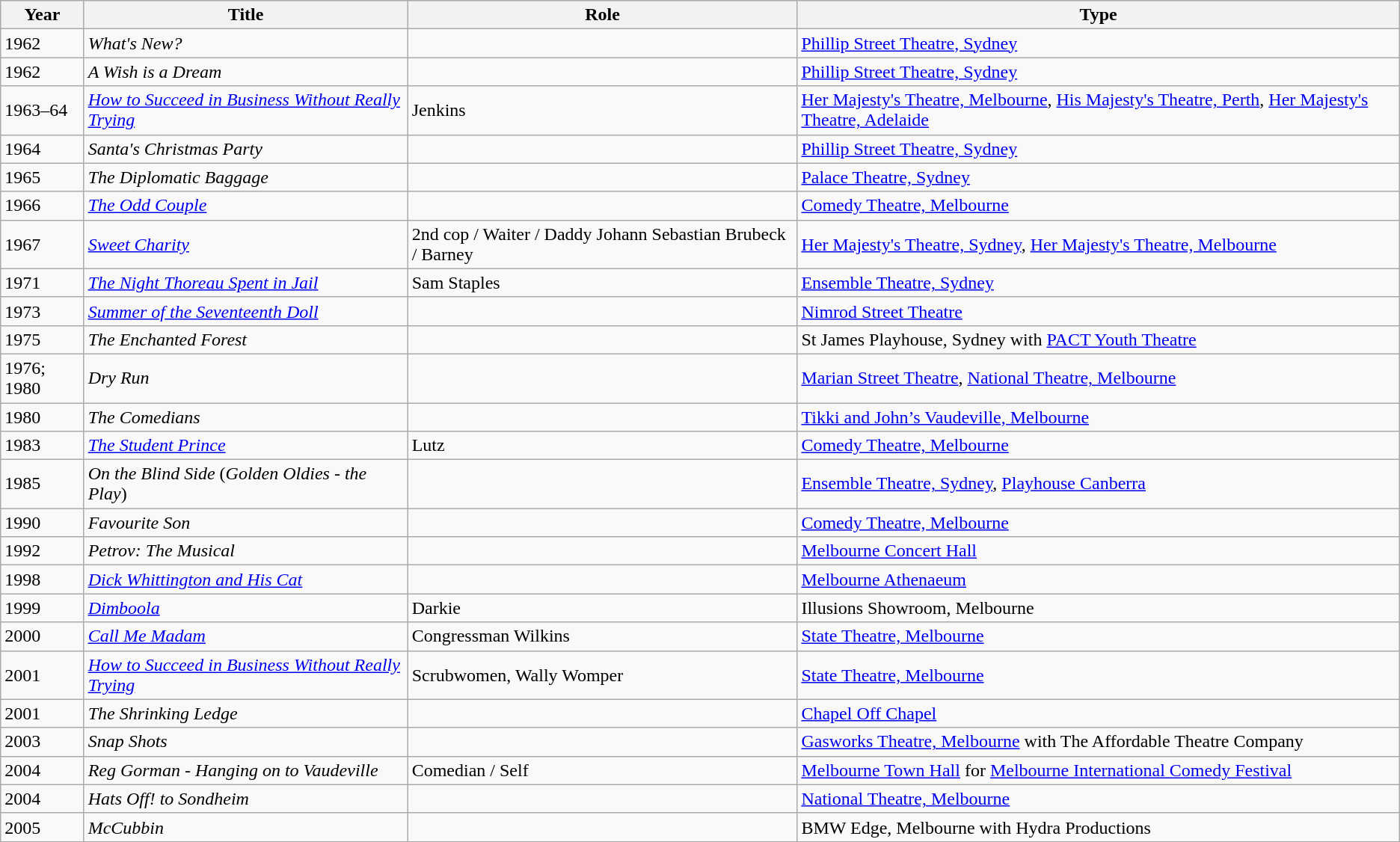<table class="wikitable">
<tr>
<th>Year</th>
<th>Title</th>
<th>Role</th>
<th>Type</th>
</tr>
<tr>
<td>1962</td>
<td><em>What's New?</em></td>
<td></td>
<td><a href='#'>Phillip Street Theatre, Sydney</a></td>
</tr>
<tr>
<td>1962</td>
<td><em>A Wish is a Dream</em></td>
<td></td>
<td><a href='#'>Phillip Street Theatre, Sydney</a></td>
</tr>
<tr>
<td>1963–64</td>
<td><em><a href='#'>How to Succeed in Business Without Really Trying</a></em></td>
<td>Jenkins</td>
<td><a href='#'>Her Majesty's Theatre, Melbourne</a>, <a href='#'>His Majesty's Theatre, Perth</a>, <a href='#'>Her Majesty's Theatre, Adelaide</a></td>
</tr>
<tr>
<td>1964</td>
<td><em>Santa's Christmas Party</em></td>
<td></td>
<td><a href='#'>Phillip Street Theatre, Sydney</a></td>
</tr>
<tr>
<td>1965</td>
<td><em>The Diplomatic Baggage</em></td>
<td></td>
<td><a href='#'>Palace Theatre, Sydney</a></td>
</tr>
<tr>
<td>1966</td>
<td><em><a href='#'>The Odd Couple</a></em></td>
<td></td>
<td><a href='#'>Comedy Theatre, Melbourne</a></td>
</tr>
<tr>
<td>1967</td>
<td><em><a href='#'>Sweet Charity</a></em></td>
<td>2nd cop / Waiter / Daddy Johann Sebastian Brubeck / Barney</td>
<td><a href='#'>Her Majesty's Theatre, Sydney</a>, <a href='#'>Her Majesty's Theatre, Melbourne</a></td>
</tr>
<tr>
<td>1971</td>
<td><em><a href='#'>The Night Thoreau Spent in Jail</a></em></td>
<td>Sam Staples</td>
<td><a href='#'>Ensemble Theatre, Sydney</a></td>
</tr>
<tr>
<td>1973</td>
<td><em><a href='#'>Summer of the Seventeenth Doll</a></em></td>
<td></td>
<td><a href='#'>Nimrod Street Theatre</a></td>
</tr>
<tr>
<td>1975</td>
<td><em>The Enchanted Forest</em></td>
<td></td>
<td>St James Playhouse, Sydney with <a href='#'>PACT Youth Theatre</a></td>
</tr>
<tr>
<td>1976; 1980</td>
<td><em>Dry Run</em></td>
<td></td>
<td><a href='#'>Marian Street Theatre</a>, <a href='#'>National Theatre, Melbourne</a></td>
</tr>
<tr>
<td>1980</td>
<td><em>The Comedians</em></td>
<td></td>
<td><a href='#'>Tikki and John’s Vaudeville, Melbourne</a></td>
</tr>
<tr>
<td>1983</td>
<td><em><a href='#'>The Student Prince</a></em></td>
<td>Lutz</td>
<td><a href='#'>Comedy Theatre, Melbourne</a></td>
</tr>
<tr>
<td>1985</td>
<td><em>On the Blind Side</em> (<em>Golden Oldies - the Play</em>)</td>
<td></td>
<td><a href='#'>Ensemble Theatre, Sydney</a>, <a href='#'>Playhouse Canberra</a></td>
</tr>
<tr>
<td>1990</td>
<td><em>Favourite Son</em></td>
<td></td>
<td><a href='#'>Comedy Theatre, Melbourne</a></td>
</tr>
<tr>
<td>1992</td>
<td><em>Petrov: The Musical</em></td>
<td></td>
<td><a href='#'>Melbourne Concert Hall</a></td>
</tr>
<tr>
<td>1998</td>
<td><em><a href='#'>Dick Whittington and His Cat</a></em></td>
<td></td>
<td><a href='#'>Melbourne Athenaeum</a></td>
</tr>
<tr>
<td>1999</td>
<td><em><a href='#'>Dimboola</a></em></td>
<td>Darkie</td>
<td>Illusions Showroom, Melbourne</td>
</tr>
<tr>
<td>2000</td>
<td><em><a href='#'>Call Me Madam</a></em></td>
<td>Congressman Wilkins</td>
<td><a href='#'>State Theatre, Melbourne</a></td>
</tr>
<tr>
<td>2001</td>
<td><em><a href='#'>How to Succeed in Business Without Really Trying</a></em></td>
<td>Scrubwomen, Wally Womper</td>
<td><a href='#'>State Theatre, Melbourne</a></td>
</tr>
<tr>
<td>2001</td>
<td><em>The Shrinking Ledge</em></td>
<td></td>
<td><a href='#'>Chapel Off Chapel</a></td>
</tr>
<tr>
<td>2003</td>
<td><em>Snap Shots</em></td>
<td></td>
<td><a href='#'>Gasworks Theatre, Melbourne</a> with The Affordable Theatre Company</td>
</tr>
<tr>
<td>2004</td>
<td><em>Reg Gorman - Hanging on to Vaudeville</em></td>
<td>Comedian / Self</td>
<td><a href='#'>Melbourne Town Hall</a> for <a href='#'>Melbourne International Comedy Festival</a></td>
</tr>
<tr>
<td>2004</td>
<td><em>Hats Off! to Sondheim</em></td>
<td></td>
<td><a href='#'>National Theatre, Melbourne</a></td>
</tr>
<tr>
<td>2005</td>
<td><em>McCubbin</em></td>
<td></td>
<td>BMW Edge, Melbourne with Hydra Productions</td>
</tr>
</table>
